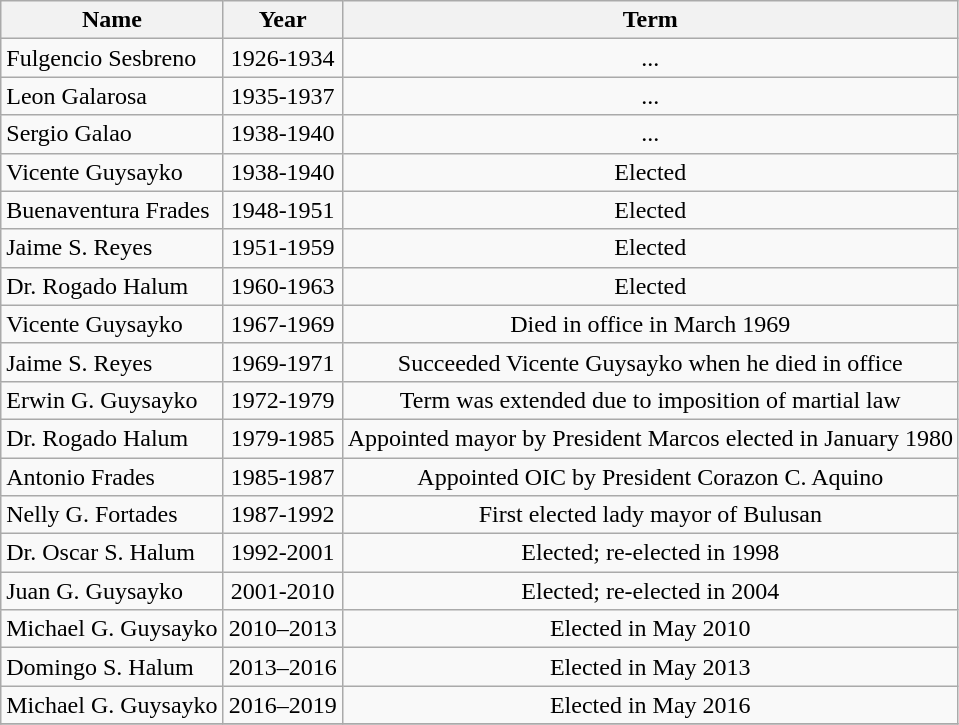<table class="wikitable">
<tr>
<th>Name</th>
<th>Year</th>
<th>Term</th>
</tr>
<tr>
<td>Fulgencio Sesbreno</td>
<td align=center>1926-1934</td>
<td align=center>...</td>
</tr>
<tr>
<td>Leon Galarosa</td>
<td align=center>1935-1937</td>
<td align=center>...</td>
</tr>
<tr>
<td>Sergio Galao</td>
<td align=center>1938-1940</td>
<td align=center>...</td>
</tr>
<tr>
<td>Vicente Guysayko</td>
<td align=center>1938-1940</td>
<td align=center>Elected</td>
</tr>
<tr>
<td>Buenaventura Frades</td>
<td align=center>1948-1951</td>
<td align=center>Elected</td>
</tr>
<tr>
<td>Jaime S. Reyes</td>
<td align=center>1951-1959</td>
<td align=center>Elected</td>
</tr>
<tr>
<td>Dr. Rogado Halum</td>
<td align=center>1960-1963</td>
<td align=center>Elected</td>
</tr>
<tr>
<td>Vicente Guysayko</td>
<td align=center>1967-1969</td>
<td align=center>Died in office in March 1969</td>
</tr>
<tr>
<td>Jaime S. Reyes</td>
<td align=center>1969-1971</td>
<td align=center>Succeeded Vicente Guysayko when he died in office</td>
</tr>
<tr>
<td>Erwin G. Guysayko</td>
<td align=center>1972-1979</td>
<td align=center>Term was extended due to imposition of martial law</td>
</tr>
<tr>
<td>Dr. Rogado Halum</td>
<td align=center>1979-1985</td>
<td align=center>Appointed mayor by President Marcos elected in January 1980</td>
</tr>
<tr>
<td>Antonio Frades</td>
<td align=center>1985-1987</td>
<td align=center>Appointed OIC by President Corazon C. Aquino</td>
</tr>
<tr>
<td>Nelly G. Fortades</td>
<td align=center>1987-1992</td>
<td align=center>First elected lady mayor of Bulusan</td>
</tr>
<tr>
<td>Dr. Oscar S. Halum</td>
<td align=center>1992-2001</td>
<td align=center>Elected; re-elected in 1998</td>
</tr>
<tr>
<td>Juan G. Guysayko</td>
<td align=center>2001-2010</td>
<td align=center>Elected; re-elected in 2004</td>
</tr>
<tr>
<td>Michael G. Guysayko</td>
<td align=center>2010–2013</td>
<td align=center>Elected in May 2010</td>
</tr>
<tr>
<td>Domingo S. Halum</td>
<td align=center>2013–2016</td>
<td align=center>Elected in May 2013</td>
</tr>
<tr>
<td>Michael G. Guysayko</td>
<td align=center>2016–2019</td>
<td align=center>Elected in May 2016</td>
</tr>
<tr>
</tr>
</table>
